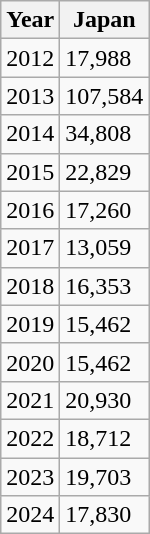<table class="wikitable">
<tr>
<th>Year</th>
<th>Japan</th>
</tr>
<tr>
<td>2012</td>
<td>17,988</td>
</tr>
<tr>
<td>2013</td>
<td>107,584</td>
</tr>
<tr>
<td>2014</td>
<td>34,808</td>
</tr>
<tr>
<td>2015</td>
<td>22,829</td>
</tr>
<tr>
<td>2016</td>
<td>17,260</td>
</tr>
<tr>
<td>2017</td>
<td>13,059</td>
</tr>
<tr>
<td>2018</td>
<td>16,353</td>
</tr>
<tr>
<td>2019</td>
<td>15,462</td>
</tr>
<tr>
<td>2020</td>
<td>15,462</td>
</tr>
<tr>
<td>2021</td>
<td>20,930</td>
</tr>
<tr>
<td>2022</td>
<td>18,712</td>
</tr>
<tr>
<td>2023</td>
<td>19,703</td>
</tr>
<tr>
<td>2024</td>
<td>17,830</td>
</tr>
</table>
